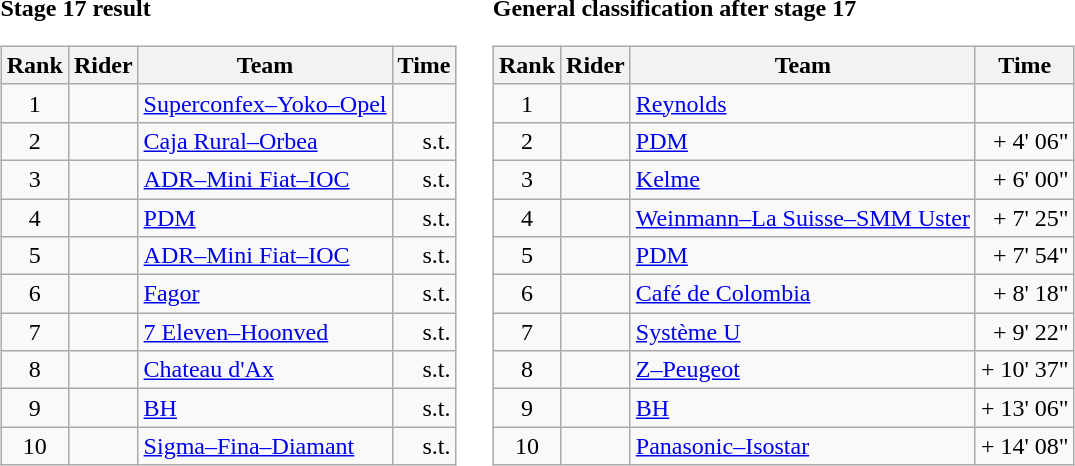<table>
<tr>
<td><strong>Stage 17 result</strong><br><table class="wikitable">
<tr>
<th scope="col">Rank</th>
<th scope="col">Rider</th>
<th scope="col">Team</th>
<th scope="col">Time</th>
</tr>
<tr>
<td style="text-align:center;">1</td>
<td></td>
<td><a href='#'>Superconfex–Yoko–Opel</a></td>
<td style="text-align:right;"></td>
</tr>
<tr>
<td style="text-align:center;">2</td>
<td></td>
<td><a href='#'>Caja Rural–Orbea</a></td>
<td style="text-align:right;">s.t.</td>
</tr>
<tr>
<td style="text-align:center;">3</td>
<td></td>
<td><a href='#'>ADR–Mini Fiat–IOC</a></td>
<td style="text-align:right;">s.t.</td>
</tr>
<tr>
<td style="text-align:center;">4</td>
<td></td>
<td><a href='#'>PDM</a></td>
<td style="text-align:right;">s.t.</td>
</tr>
<tr>
<td style="text-align:center;">5</td>
<td></td>
<td><a href='#'>ADR–Mini Fiat–IOC</a></td>
<td style="text-align:right;">s.t.</td>
</tr>
<tr>
<td style="text-align:center;">6</td>
<td></td>
<td><a href='#'>Fagor</a></td>
<td style="text-align:right;">s.t.</td>
</tr>
<tr>
<td style="text-align:center;">7</td>
<td></td>
<td><a href='#'>7 Eleven–Hoonved</a></td>
<td style="text-align:right;">s.t.</td>
</tr>
<tr>
<td style="text-align:center;">8</td>
<td></td>
<td><a href='#'>Chateau d'Ax</a></td>
<td style="text-align:right;">s.t.</td>
</tr>
<tr>
<td style="text-align:center;">9</td>
<td></td>
<td><a href='#'>BH</a></td>
<td style="text-align:right;">s.t.</td>
</tr>
<tr>
<td style="text-align:center;">10</td>
<td></td>
<td><a href='#'>Sigma–Fina–Diamant</a></td>
<td style="text-align:right;">s.t.</td>
</tr>
</table>
</td>
<td></td>
<td><strong>General classification after stage 17</strong><br><table class="wikitable">
<tr>
<th scope="col">Rank</th>
<th scope="col">Rider</th>
<th scope="col">Team</th>
<th scope="col">Time</th>
</tr>
<tr>
<td style="text-align:center;">1</td>
<td> </td>
<td><a href='#'>Reynolds</a></td>
<td style="text-align:right;"></td>
</tr>
<tr>
<td style="text-align:center;">2</td>
<td></td>
<td><a href='#'>PDM</a></td>
<td style="text-align:right;">+ 4' 06"</td>
</tr>
<tr>
<td style="text-align:center;">3</td>
<td></td>
<td><a href='#'>Kelme</a></td>
<td style="text-align:right;">+ 6' 00"</td>
</tr>
<tr>
<td style="text-align:center;">4</td>
<td></td>
<td><a href='#'>Weinmann–La Suisse–SMM Uster</a></td>
<td style="text-align:right;">+ 7' 25"</td>
</tr>
<tr>
<td style="text-align:center;">5</td>
<td></td>
<td><a href='#'>PDM</a></td>
<td style="text-align:right;">+ 7' 54"</td>
</tr>
<tr>
<td style="text-align:center;">6</td>
<td></td>
<td><a href='#'>Café de Colombia</a></td>
<td style="text-align:right;">+ 8' 18"</td>
</tr>
<tr>
<td style="text-align:center;">7</td>
<td></td>
<td><a href='#'>Système U</a></td>
<td style="text-align:right;">+ 9' 22"</td>
</tr>
<tr>
<td style="text-align:center;">8</td>
<td></td>
<td><a href='#'>Z–Peugeot</a></td>
<td style="text-align:right;">+ 10' 37"</td>
</tr>
<tr>
<td style="text-align:center;">9</td>
<td></td>
<td><a href='#'>BH</a></td>
<td style="text-align:right;">+ 13' 06"</td>
</tr>
<tr>
<td style="text-align:center;">10</td>
<td></td>
<td><a href='#'>Panasonic–Isostar</a></td>
<td style="text-align:right;">+ 14' 08"</td>
</tr>
</table>
</td>
</tr>
</table>
